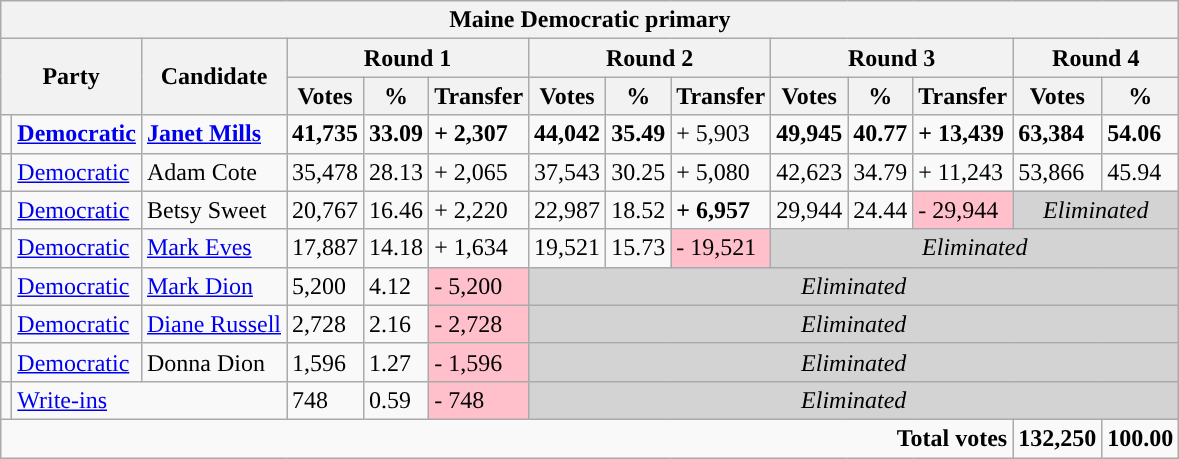<table class="wikitable">
<tr>
<th colspan="16">Maine Democratic primary</th>
</tr>
<tr>
<th colspan="2" rowspan="2">Party</th>
<th rowspan="2">Candidate</th>
<th colspan="3">Round 1</th>
<th colspan="3">Round 2</th>
<th colspan="3">Round 3</th>
<th colspan="2">Round 4</th>
</tr>
<tr>
<th>Votes</th>
<th>%</th>
<th>Transfer</th>
<th>Votes</th>
<th>%</th>
<th>Transfer</th>
<th>Votes</th>
<th>%</th>
<th>Transfer</th>
<th>Votes</th>
<th>%</th>
</tr>
<tr>
<td style="background-color:"></td>
<td><strong><a href='#'>Democratic</a></strong></td>
<td><strong><a href='#'>Janet Mills</a></strong></td>
<td><strong>41,735</strong></td>
<td><strong>33.09</strong></td>
<td><strong>+ 2,307</strong></td>
<td><strong>44,042</strong></td>
<td><strong>35.49</strong></td>
<td>+ 5,903</td>
<td><strong>49,945</strong></td>
<td><strong>40.77</strong></td>
<td><strong>+ 13,439</strong></td>
<td style="color:black;background-color:"><strong>63,384</strong></td>
<td style="color:black;background-color:"><strong>54.06</strong></td>
</tr>
<tr>
<td style="background-color:"></td>
<td><a href='#'>Democratic</a></td>
<td>Adam Cote</td>
<td>35,478</td>
<td>28.13</td>
<td>+ 2,065</td>
<td>37,543</td>
<td>30.25</td>
<td>+ 5,080</td>
<td>42,623</td>
<td>34.79</td>
<td>+ 11,243</td>
<td>53,866</td>
<td>45.94</td>
</tr>
<tr>
<td style="background-color:"></td>
<td><a href='#'>Democratic</a></td>
<td>Betsy Sweet</td>
<td>20,767</td>
<td>16.46</td>
<td>+ 2,220</td>
<td>22,987</td>
<td>18.52</td>
<td><strong>+ 6,957</strong></td>
<td>29,944</td>
<td>24.44</td>
<td BGCOLOR=pink>- 29,944</td>
<td colspan=2 bgcolor=lightgray align=center><em>Eliminated</em></td>
</tr>
<tr>
<td style="background-color:"></td>
<td><a href='#'>Democratic</a></td>
<td><a href='#'>Mark Eves</a></td>
<td>17,887</td>
<td>14.18</td>
<td>+ 1,634</td>
<td>19,521</td>
<td>15.73</td>
<td BGCOLOR=pink>- 19,521</td>
<td colspan="5" bgcolor="lightgray" align="center"><em>Eliminated</em></td>
</tr>
<tr>
<td style="background-color:"></td>
<td><a href='#'>Democratic</a></td>
<td><a href='#'>Mark Dion</a></td>
<td>5,200</td>
<td>4.12</td>
<td BGCOLOR=pink>- 5,200</td>
<td colspan="8" bgcolor="lightgray" align="center"><em>Eliminated</em></td>
</tr>
<tr>
<td style="background-color:"></td>
<td><a href='#'>Democratic</a></td>
<td><a href='#'>Diane Russell</a></td>
<td>2,728</td>
<td>2.16</td>
<td BGCOLOR=pink>- 2,728</td>
<td colspan="8" bgcolor="lightgray" align="center"><em>Eliminated</em></td>
</tr>
<tr>
<td style="background-color:"></td>
<td><a href='#'>Democratic</a></td>
<td>Donna Dion</td>
<td>1,596</td>
<td>1.27</td>
<td BGCOLOR=pink>- 1,596</td>
<td colspan="8" bgcolor="lightgray" align="center"><em>Eliminated</em></td>
</tr>
<tr>
<td style="background-color:"></td>
<td colspan=2><a href='#'>Write-ins</a></td>
<td>748</td>
<td>0.59</td>
<td BGCOLOR=pink>- 748</td>
<td colspan="8" bgcolor="lightgray" align="center"><em>Eliminated</em></td>
</tr>
<tr>
<td colspan="12" align="right"><strong>Total votes</strong></td>
<td><strong>132,250</strong></td>
<td><strong>100.00</strong></td>
</tr>
</table>
